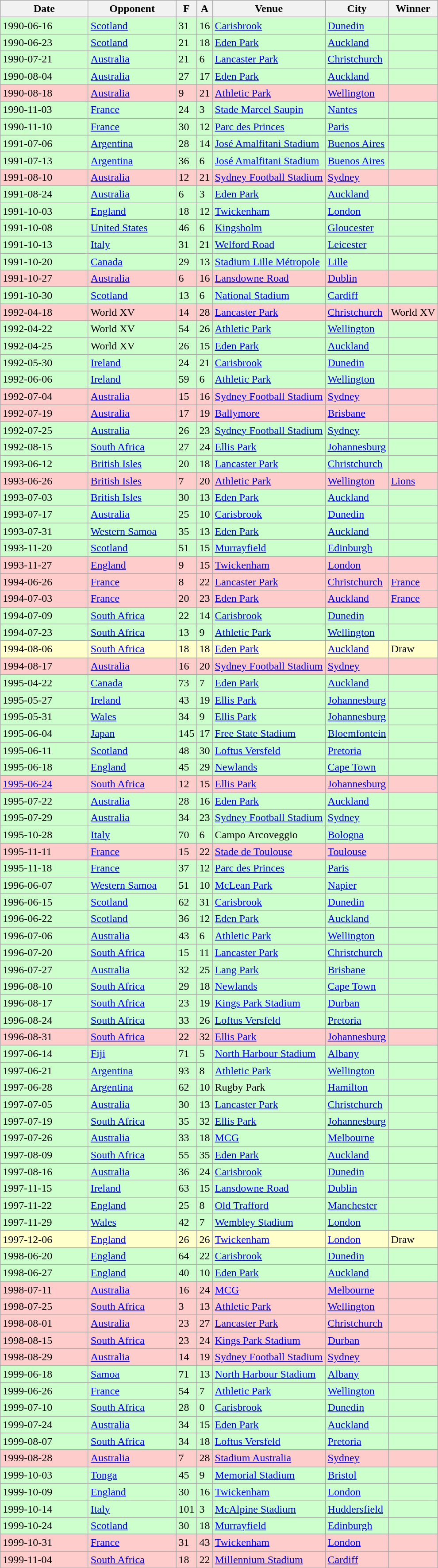<table class="wikitable sortable">
<tr>
<th width="125">Date</th>
<th width="125">Opponent</th>
<th>F</th>
<th>A</th>
<th>Venue</th>
<th>City</th>
<th>Winner</th>
</tr>
<tr bgcolor="#CCFFCC">
<td>1990-06-16</td>
<td><a href='#'>Scotland</a></td>
<td>31</td>
<td>16</td>
<td><a href='#'>Carisbrook</a></td>
<td><a href='#'>Dunedin</a></td>
<td></td>
</tr>
<tr bgcolor="#CCFFCC">
<td>1990-06-23</td>
<td><a href='#'>Scotland</a></td>
<td>21</td>
<td>18</td>
<td><a href='#'>Eden Park</a></td>
<td><a href='#'>Auckland</a></td>
<td></td>
</tr>
<tr bgcolor="#CCFFCC">
<td>1990-07-21</td>
<td><a href='#'>Australia</a></td>
<td>21</td>
<td>6</td>
<td><a href='#'>Lancaster Park</a></td>
<td><a href='#'>Christchurch</a></td>
<td></td>
</tr>
<tr bgcolor="#CCFFCC">
<td>1990-08-04</td>
<td><a href='#'>Australia</a></td>
<td>27</td>
<td>17</td>
<td><a href='#'>Eden Park</a></td>
<td><a href='#'>Auckland</a></td>
<td></td>
</tr>
<tr bgcolor="#FFCCCC">
<td>1990-08-18</td>
<td><a href='#'>Australia</a></td>
<td>9</td>
<td>21</td>
<td><a href='#'>Athletic Park</a></td>
<td><a href='#'>Wellington</a></td>
<td></td>
</tr>
<tr bgcolor="#CCFFCC">
<td>1990-11-03</td>
<td><a href='#'>France</a></td>
<td>24</td>
<td>3</td>
<td><a href='#'>Stade Marcel Saupin</a></td>
<td><a href='#'>Nantes</a></td>
<td></td>
</tr>
<tr bgcolor="#CCFFCC">
<td>1990-11-10</td>
<td><a href='#'>France</a></td>
<td>30</td>
<td>12</td>
<td><a href='#'>Parc des Princes</a></td>
<td><a href='#'>Paris</a></td>
<td></td>
</tr>
<tr bgcolor="#CCFFCC">
<td>1991-07-06</td>
<td><a href='#'>Argentina</a></td>
<td>28</td>
<td>14</td>
<td><a href='#'>José Amalfitani Stadium</a></td>
<td><a href='#'>Buenos Aires</a></td>
<td></td>
</tr>
<tr bgcolor="#CCFFCC">
<td>1991-07-13</td>
<td><a href='#'>Argentina</a></td>
<td>36</td>
<td>6</td>
<td><a href='#'>José Amalfitani Stadium</a></td>
<td><a href='#'>Buenos Aires</a></td>
<td></td>
</tr>
<tr bgcolor="#FFCCCC">
<td>1991-08-10</td>
<td><a href='#'>Australia</a></td>
<td>12</td>
<td>21</td>
<td><a href='#'>Sydney Football Stadium</a></td>
<td><a href='#'>Sydney</a></td>
<td></td>
</tr>
<tr bgcolor="#CCFFCC">
<td>1991-08-24</td>
<td><a href='#'>Australia</a></td>
<td>6</td>
<td>3</td>
<td><a href='#'>Eden Park</a></td>
<td><a href='#'>Auckland</a></td>
<td></td>
</tr>
<tr bgcolor="#CCFFCC">
<td>1991-10-03</td>
<td><a href='#'>England</a></td>
<td>18</td>
<td>12</td>
<td><a href='#'>Twickenham</a></td>
<td><a href='#'>London</a></td>
<td></td>
</tr>
<tr bgcolor="#CCFFCC">
<td>1991-10-08</td>
<td><a href='#'>United States</a></td>
<td>46</td>
<td>6</td>
<td><a href='#'>Kingsholm</a></td>
<td><a href='#'>Gloucester</a></td>
<td></td>
</tr>
<tr bgcolor="#CCFFCC">
<td>1991-10-13</td>
<td><a href='#'>Italy</a></td>
<td>31</td>
<td>21</td>
<td><a href='#'>Welford Road</a></td>
<td><a href='#'>Leicester</a></td>
<td></td>
</tr>
<tr bgcolor="#CCFFCC">
<td>1991-10-20</td>
<td><a href='#'>Canada</a></td>
<td>29</td>
<td>13</td>
<td><a href='#'>Stadium Lille Métropole</a></td>
<td><a href='#'>Lille</a></td>
<td></td>
</tr>
<tr bgcolor="#FFCCCC">
<td>1991-10-27</td>
<td><a href='#'>Australia</a></td>
<td>6</td>
<td>16</td>
<td><a href='#'>Lansdowne Road</a></td>
<td><a href='#'>Dublin</a></td>
<td></td>
</tr>
<tr bgcolor="#CCFFCC">
<td>1991-10-30</td>
<td><a href='#'>Scotland</a></td>
<td>13</td>
<td>6</td>
<td><a href='#'>National Stadium</a></td>
<td><a href='#'>Cardiff</a></td>
<td></td>
</tr>
<tr bgcolor="#FFCCCC">
<td>1992-04-18</td>
<td>World XV</td>
<td>14</td>
<td>28</td>
<td><a href='#'>Lancaster Park</a></td>
<td><a href='#'>Christchurch</a></td>
<td>World XV</td>
</tr>
<tr bgcolor="#CCFFCC">
<td>1992-04-22</td>
<td>World XV</td>
<td>54</td>
<td>26</td>
<td><a href='#'>Athletic Park</a></td>
<td><a href='#'>Wellington</a></td>
<td></td>
</tr>
<tr bgcolor="#CCFFCC">
<td>1992-04-25</td>
<td>World XV</td>
<td>26</td>
<td>15</td>
<td><a href='#'>Eden Park</a></td>
<td><a href='#'>Auckland</a></td>
<td></td>
</tr>
<tr bgcolor="#CCFFCC">
<td>1992-05-30</td>
<td><a href='#'>Ireland</a></td>
<td>24</td>
<td>21</td>
<td><a href='#'>Carisbrook</a></td>
<td><a href='#'>Dunedin</a></td>
<td></td>
</tr>
<tr bgcolor="#CCFFCC">
<td>1992-06-06</td>
<td><a href='#'>Ireland</a></td>
<td>59</td>
<td>6</td>
<td><a href='#'>Athletic Park</a></td>
<td><a href='#'>Wellington</a></td>
<td></td>
</tr>
<tr bgcolor="#FFCCCC">
<td>1992-07-04</td>
<td><a href='#'>Australia</a></td>
<td>15</td>
<td>16</td>
<td><a href='#'>Sydney Football Stadium</a></td>
<td><a href='#'>Sydney</a></td>
<td></td>
</tr>
<tr bgcolor="#FFCCCC">
<td>1992-07-19</td>
<td><a href='#'>Australia</a></td>
<td>17</td>
<td>19</td>
<td><a href='#'>Ballymore</a></td>
<td><a href='#'>Brisbane</a></td>
<td></td>
</tr>
<tr bgcolor="#CCFFCC">
<td>1992-07-25</td>
<td><a href='#'>Australia</a></td>
<td>26</td>
<td>23</td>
<td><a href='#'>Sydney Football Stadium</a></td>
<td><a href='#'>Sydney</a></td>
<td></td>
</tr>
<tr bgcolor="#CCFFCC">
<td>1992-08-15</td>
<td><a href='#'>South Africa</a></td>
<td>27</td>
<td>24</td>
<td><a href='#'>Ellis Park</a></td>
<td><a href='#'>Johannesburg</a></td>
<td></td>
</tr>
<tr bgcolor="#CCFFCC">
<td>1993-06-12</td>
<td><a href='#'>British Isles</a></td>
<td>20</td>
<td>18</td>
<td><a href='#'>Lancaster Park</a></td>
<td><a href='#'>Christchurch</a></td>
<td></td>
</tr>
<tr bgcolor="#FFCCCC">
<td>1993-06-26</td>
<td><a href='#'>British Isles</a></td>
<td>7</td>
<td>20</td>
<td><a href='#'>Athletic Park</a></td>
<td><a href='#'>Wellington</a></td>
<td><a href='#'>Lions</a></td>
</tr>
<tr bgcolor="#CCFFCC">
<td>1993-07-03</td>
<td><a href='#'>British Isles</a></td>
<td>30</td>
<td>13</td>
<td><a href='#'>Eden Park</a></td>
<td><a href='#'>Auckland</a></td>
<td></td>
</tr>
<tr bgcolor="#CCFFCC">
<td>1993-07-17</td>
<td><a href='#'>Australia</a></td>
<td>25</td>
<td>10</td>
<td><a href='#'>Carisbrook</a></td>
<td><a href='#'>Dunedin</a></td>
<td></td>
</tr>
<tr bgcolor="#CCFFCC">
<td>1993-07-31</td>
<td><a href='#'>Western Samoa</a></td>
<td>35</td>
<td>13</td>
<td><a href='#'>Eden Park</a></td>
<td><a href='#'>Auckland</a></td>
<td></td>
</tr>
<tr bgcolor="#CCFFCC">
<td>1993-11-20</td>
<td><a href='#'>Scotland</a></td>
<td>51</td>
<td>15</td>
<td><a href='#'>Murrayfield</a></td>
<td><a href='#'>Edinburgh</a></td>
<td></td>
</tr>
<tr bgcolor="#FFCCCC">
<td>1993-11-27</td>
<td><a href='#'>England</a></td>
<td>9</td>
<td>15</td>
<td><a href='#'>Twickenham</a></td>
<td><a href='#'>London</a></td>
<td></td>
</tr>
<tr bgcolor="#FFCCCC">
<td>1994-06-26</td>
<td><a href='#'>France</a></td>
<td>8</td>
<td>22</td>
<td><a href='#'>Lancaster Park</a></td>
<td><a href='#'>Christchurch</a></td>
<td> <a href='#'>France</a></td>
</tr>
<tr bgcolor="#FFCCCC">
<td>1994-07-03</td>
<td><a href='#'>France</a></td>
<td>20</td>
<td>23</td>
<td><a href='#'>Eden Park</a></td>
<td><a href='#'>Auckland</a></td>
<td> <a href='#'>France</a></td>
</tr>
<tr bgcolor="#CCFFCC">
<td>1994-07-09</td>
<td><a href='#'>South Africa</a></td>
<td>22</td>
<td>14</td>
<td><a href='#'>Carisbrook</a></td>
<td><a href='#'>Dunedin</a></td>
<td></td>
</tr>
<tr bgcolor="#CCFFCC">
<td>1994-07-23</td>
<td><a href='#'>South Africa</a></td>
<td>13</td>
<td>9</td>
<td><a href='#'>Athletic Park</a></td>
<td><a href='#'>Wellington</a></td>
<td></td>
</tr>
<tr bgcolor="#FFFFCC">
<td>1994-08-06</td>
<td><a href='#'>South Africa</a></td>
<td>18</td>
<td>18</td>
<td><a href='#'>Eden Park</a></td>
<td><a href='#'>Auckland</a></td>
<td>Draw</td>
</tr>
<tr bgcolor="#FFCCCC">
<td>1994-08-17</td>
<td><a href='#'>Australia</a></td>
<td>16</td>
<td>20</td>
<td><a href='#'>Sydney Football Stadium</a></td>
<td><a href='#'>Sydney</a></td>
<td></td>
</tr>
<tr bgcolor="#CCFFCC">
<td>1995-04-22</td>
<td><a href='#'>Canada</a></td>
<td>73</td>
<td>7</td>
<td><a href='#'>Eden Park</a></td>
<td><a href='#'>Auckland</a></td>
<td></td>
</tr>
<tr bgcolor="#CCFFCC">
<td>1995-05-27</td>
<td><a href='#'>Ireland</a></td>
<td>43</td>
<td>19</td>
<td><a href='#'>Ellis Park</a></td>
<td><a href='#'>Johannesburg</a></td>
<td></td>
</tr>
<tr bgcolor="#CCFFCC">
<td>1995-05-31</td>
<td><a href='#'>Wales</a></td>
<td>34</td>
<td>9</td>
<td><a href='#'>Ellis Park</a></td>
<td><a href='#'>Johannesburg</a></td>
<td></td>
</tr>
<tr bgcolor="#CCFFCC">
<td>1995-06-04</td>
<td><a href='#'>Japan</a></td>
<td>145</td>
<td>17</td>
<td><a href='#'>Free State Stadium</a></td>
<td><a href='#'>Bloemfontein</a></td>
<td></td>
</tr>
<tr bgcolor="#CCFFCC">
<td>1995-06-11</td>
<td><a href='#'>Scotland</a></td>
<td>48</td>
<td>30</td>
<td><a href='#'>Loftus Versfeld</a></td>
<td><a href='#'>Pretoria</a></td>
<td></td>
</tr>
<tr bgcolor="#CCFFCC">
<td>1995-06-18</td>
<td><a href='#'>England</a></td>
<td>45</td>
<td>29</td>
<td><a href='#'>Newlands</a></td>
<td><a href='#'>Cape Town</a></td>
<td></td>
</tr>
<tr bgcolor="#FFCCCC">
<td><a href='#'>1995-06-24</a></td>
<td><a href='#'>South Africa</a></td>
<td>12</td>
<td>15</td>
<td><a href='#'>Ellis Park</a></td>
<td><a href='#'>Johannesburg</a></td>
<td></td>
</tr>
<tr bgcolor="#CCFFCC">
<td>1995-07-22</td>
<td><a href='#'>Australia</a></td>
<td>28</td>
<td>16</td>
<td><a href='#'>Eden Park</a></td>
<td><a href='#'>Auckland</a></td>
<td></td>
</tr>
<tr bgcolor="#CCFFCC">
<td>1995-07-29</td>
<td><a href='#'>Australia</a></td>
<td>34</td>
<td>23</td>
<td><a href='#'>Sydney Football Stadium</a></td>
<td><a href='#'>Sydney</a></td>
<td></td>
</tr>
<tr bgcolor="#CCFFCC">
<td>1995-10-28</td>
<td><a href='#'>Italy</a></td>
<td>70</td>
<td>6</td>
<td>Campo Arcoveggio</td>
<td><a href='#'>Bologna</a></td>
<td></td>
</tr>
<tr bgcolor="#FFCCCC">
<td>1995-11-11</td>
<td><a href='#'>France</a></td>
<td>15</td>
<td>22</td>
<td><a href='#'>Stade de Toulouse</a></td>
<td><a href='#'>Toulouse</a></td>
<td></td>
</tr>
<tr bgcolor="#CCFFCC">
<td>1995-11-18</td>
<td><a href='#'>France</a></td>
<td>37</td>
<td>12</td>
<td><a href='#'>Parc des Princes</a></td>
<td><a href='#'>Paris</a></td>
<td></td>
</tr>
<tr bgcolor="#CCFFCC">
<td>1996-06-07</td>
<td><a href='#'>Western Samoa</a></td>
<td>51</td>
<td>10</td>
<td><a href='#'>McLean Park</a></td>
<td><a href='#'>Napier</a></td>
<td></td>
</tr>
<tr bgcolor="#CCFFCC">
<td>1996-06-15</td>
<td><a href='#'>Scotland</a></td>
<td>62</td>
<td>31</td>
<td><a href='#'>Carisbrook</a></td>
<td><a href='#'>Dunedin</a></td>
<td></td>
</tr>
<tr bgcolor="#CCFFCC">
<td>1996-06-22</td>
<td><a href='#'>Scotland</a></td>
<td>36</td>
<td>12</td>
<td><a href='#'>Eden Park</a></td>
<td><a href='#'>Auckland</a></td>
<td></td>
</tr>
<tr bgcolor="#CCFFCC">
<td>1996-07-06</td>
<td><a href='#'>Australia</a></td>
<td>43</td>
<td>6</td>
<td><a href='#'>Athletic Park</a></td>
<td><a href='#'>Wellington</a></td>
<td></td>
</tr>
<tr bgcolor="#CCFFCC">
<td>1996-07-20</td>
<td><a href='#'>South Africa</a></td>
<td>15</td>
<td>11</td>
<td><a href='#'>Lancaster Park</a></td>
<td><a href='#'>Christchurch</a></td>
<td></td>
</tr>
<tr bgcolor="#CCFFCC">
<td>1996-07-27</td>
<td><a href='#'>Australia</a></td>
<td>32</td>
<td>25</td>
<td><a href='#'>Lang Park</a></td>
<td><a href='#'>Brisbane</a></td>
<td></td>
</tr>
<tr bgcolor="#CCFFCC">
<td>1996-08-10</td>
<td><a href='#'>South Africa</a></td>
<td>29</td>
<td>18</td>
<td><a href='#'>Newlands</a></td>
<td><a href='#'>Cape Town</a></td>
<td></td>
</tr>
<tr bgcolor="#CCFFCC">
<td>1996-08-17</td>
<td><a href='#'>South Africa</a></td>
<td>23</td>
<td>19</td>
<td><a href='#'>Kings Park Stadium</a></td>
<td><a href='#'>Durban</a></td>
<td></td>
</tr>
<tr bgcolor="#CCFFCC">
<td>1996-08-24</td>
<td><a href='#'>South Africa</a></td>
<td>33</td>
<td>26</td>
<td><a href='#'>Loftus Versfeld</a></td>
<td><a href='#'>Pretoria</a></td>
<td></td>
</tr>
<tr bgcolor="#FFCCCC">
<td>1996-08-31</td>
<td><a href='#'>South Africa</a></td>
<td>22</td>
<td>32</td>
<td><a href='#'>Ellis Park</a></td>
<td><a href='#'>Johannesburg</a></td>
<td></td>
</tr>
<tr bgcolor="#CCFFCC">
<td>1997-06-14</td>
<td><a href='#'>Fiji</a></td>
<td>71</td>
<td>5</td>
<td><a href='#'>North Harbour Stadium</a></td>
<td><a href='#'>Albany</a></td>
<td></td>
</tr>
<tr bgcolor="#CCFFCC">
<td>1997-06-21</td>
<td><a href='#'>Argentina</a></td>
<td>93</td>
<td>8</td>
<td><a href='#'>Athletic Park</a></td>
<td><a href='#'>Wellington</a></td>
<td></td>
</tr>
<tr bgcolor="#CCFFCC">
<td>1997-06-28</td>
<td><a href='#'>Argentina</a></td>
<td>62</td>
<td>10</td>
<td>Rugby Park</td>
<td><a href='#'>Hamilton</a></td>
<td></td>
</tr>
<tr bgcolor="#CCFFCC">
<td>1997-07-05</td>
<td><a href='#'>Australia</a></td>
<td>30</td>
<td>13</td>
<td><a href='#'>Lancaster Park</a></td>
<td><a href='#'>Christchurch</a></td>
<td></td>
</tr>
<tr bgcolor="#CCFFCC">
<td>1997-07-19</td>
<td><a href='#'>South Africa</a></td>
<td>35</td>
<td>32</td>
<td><a href='#'>Ellis Park</a></td>
<td><a href='#'>Johannesburg</a></td>
<td></td>
</tr>
<tr bgcolor="#CCFFCC">
<td>1997-07-26</td>
<td><a href='#'>Australia</a></td>
<td>33</td>
<td>18</td>
<td><a href='#'>MCG</a></td>
<td><a href='#'>Melbourne</a></td>
<td></td>
</tr>
<tr bgcolor="#CCFFCC">
<td>1997-08-09</td>
<td><a href='#'>South Africa</a></td>
<td>55</td>
<td>35</td>
<td><a href='#'>Eden Park</a></td>
<td><a href='#'>Auckland</a></td>
<td></td>
</tr>
<tr bgcolor="#CCFFCC">
<td>1997-08-16</td>
<td><a href='#'>Australia</a></td>
<td>36</td>
<td>24</td>
<td><a href='#'>Carisbrook</a></td>
<td><a href='#'>Dunedin</a></td>
<td></td>
</tr>
<tr bgcolor="#CCFFCC">
<td>1997-11-15</td>
<td><a href='#'>Ireland</a></td>
<td>63</td>
<td>15</td>
<td><a href='#'>Lansdowne Road</a></td>
<td><a href='#'>Dublin</a></td>
<td></td>
</tr>
<tr bgcolor="#CCFFCC">
<td>1997-11-22</td>
<td><a href='#'>England</a></td>
<td>25</td>
<td>8</td>
<td><a href='#'>Old Trafford</a></td>
<td><a href='#'>Manchester</a></td>
<td></td>
</tr>
<tr bgcolor="#CCFFCC">
<td>1997-11-29</td>
<td><a href='#'>Wales</a></td>
<td>42</td>
<td>7</td>
<td><a href='#'>Wembley Stadium</a></td>
<td><a href='#'>London</a></td>
<td></td>
</tr>
<tr bgcolor="#FFFFCC">
<td>1997-12-06</td>
<td><a href='#'>England</a></td>
<td>26</td>
<td>26</td>
<td><a href='#'>Twickenham</a></td>
<td><a href='#'>London</a></td>
<td>Draw</td>
</tr>
<tr bgcolor="#CCFFCC">
<td>1998-06-20</td>
<td><a href='#'>England</a></td>
<td>64</td>
<td>22</td>
<td><a href='#'>Carisbrook</a></td>
<td><a href='#'>Dunedin</a></td>
<td></td>
</tr>
<tr bgcolor="#CCFFCC">
<td>1998-06-27</td>
<td><a href='#'>England</a></td>
<td>40</td>
<td>10</td>
<td><a href='#'>Eden Park</a></td>
<td><a href='#'>Auckland</a></td>
<td></td>
</tr>
<tr bgcolor="#FFCCCC">
<td>1998-07-11</td>
<td><a href='#'>Australia</a></td>
<td>16</td>
<td>24</td>
<td><a href='#'>MCG</a></td>
<td><a href='#'>Melbourne</a></td>
<td></td>
</tr>
<tr bgcolor="#FFCCCC">
<td>1998-07-25</td>
<td><a href='#'>South Africa</a></td>
<td>3</td>
<td>13</td>
<td><a href='#'>Athletic Park</a></td>
<td><a href='#'>Wellington</a></td>
<td></td>
</tr>
<tr bgcolor="#FFCCCC">
<td>1998-08-01</td>
<td><a href='#'>Australia</a></td>
<td>23</td>
<td>27</td>
<td><a href='#'>Lancaster Park</a></td>
<td><a href='#'>Christchurch</a></td>
<td></td>
</tr>
<tr bgcolor="#FFCCCC">
<td>1998-08-15</td>
<td><a href='#'>South Africa</a></td>
<td>23</td>
<td>24</td>
<td><a href='#'>Kings Park Stadium</a></td>
<td><a href='#'>Durban</a></td>
<td></td>
</tr>
<tr bgcolor="#FFCCCC">
<td>1998-08-29</td>
<td><a href='#'>Australia</a></td>
<td>14</td>
<td>19</td>
<td><a href='#'>Sydney Football Stadium</a></td>
<td><a href='#'>Sydney</a></td>
<td></td>
</tr>
<tr bgcolor="#CCFFCC">
<td>1999-06-18</td>
<td><a href='#'>Samoa</a></td>
<td>71</td>
<td>13</td>
<td><a href='#'>North Harbour Stadium</a></td>
<td><a href='#'>Albany</a></td>
<td></td>
</tr>
<tr bgcolor="#CCFFCC">
<td>1999-06-26</td>
<td><a href='#'>France</a></td>
<td>54</td>
<td>7</td>
<td><a href='#'>Athletic Park</a></td>
<td><a href='#'>Wellington</a></td>
<td></td>
</tr>
<tr bgcolor="#CCFFCC">
<td>1999-07-10</td>
<td><a href='#'>South Africa</a></td>
<td>28</td>
<td>0</td>
<td><a href='#'>Carisbrook</a></td>
<td><a href='#'>Dunedin</a></td>
<td></td>
</tr>
<tr bgcolor="#CCFFCC">
<td>1999-07-24</td>
<td><a href='#'>Australia</a></td>
<td>34</td>
<td>15</td>
<td><a href='#'>Eden Park</a></td>
<td><a href='#'>Auckland</a></td>
<td></td>
</tr>
<tr bgcolor="#CCFFCC">
<td>1999-08-07</td>
<td><a href='#'>South Africa</a></td>
<td>34</td>
<td>18</td>
<td><a href='#'>Loftus Versfeld</a></td>
<td><a href='#'>Pretoria</a></td>
<td></td>
</tr>
<tr bgcolor="#FFCCCC">
<td>1999-08-28</td>
<td><a href='#'>Australia</a></td>
<td>7</td>
<td>28</td>
<td><a href='#'>Stadium Australia</a></td>
<td><a href='#'>Sydney</a></td>
<td></td>
</tr>
<tr bgcolor="#CCFFCC">
<td>1999-10-03</td>
<td><a href='#'>Tonga</a></td>
<td>45</td>
<td>9</td>
<td><a href='#'>Memorial Stadium</a></td>
<td><a href='#'>Bristol</a></td>
<td></td>
</tr>
<tr bgcolor="#CCFFCC">
<td>1999-10-09</td>
<td><a href='#'>England</a></td>
<td>30</td>
<td>16</td>
<td><a href='#'>Twickenham</a></td>
<td><a href='#'>London</a></td>
<td></td>
</tr>
<tr bgcolor="#CCFFCC">
<td>1999-10-14</td>
<td><a href='#'>Italy</a></td>
<td>101</td>
<td>3</td>
<td><a href='#'>McAlpine Stadium</a></td>
<td><a href='#'>Huddersfield</a></td>
<td></td>
</tr>
<tr bgcolor="#CCFFCC">
<td>1999-10-24</td>
<td><a href='#'>Scotland</a></td>
<td>30</td>
<td>18</td>
<td><a href='#'>Murrayfield</a></td>
<td><a href='#'>Edinburgh</a></td>
<td></td>
</tr>
<tr bgcolor="#FFCCCC">
<td>1999-10-31</td>
<td><a href='#'>France</a></td>
<td>31</td>
<td>43</td>
<td><a href='#'>Twickenham</a></td>
<td><a href='#'>London</a></td>
<td></td>
</tr>
<tr bgcolor="#FFCCCC">
<td>1999-11-04</td>
<td><a href='#'>South Africa</a></td>
<td>18</td>
<td>22</td>
<td><a href='#'>Millennium Stadium</a></td>
<td><a href='#'>Cardiff</a></td>
<td></td>
</tr>
</table>
